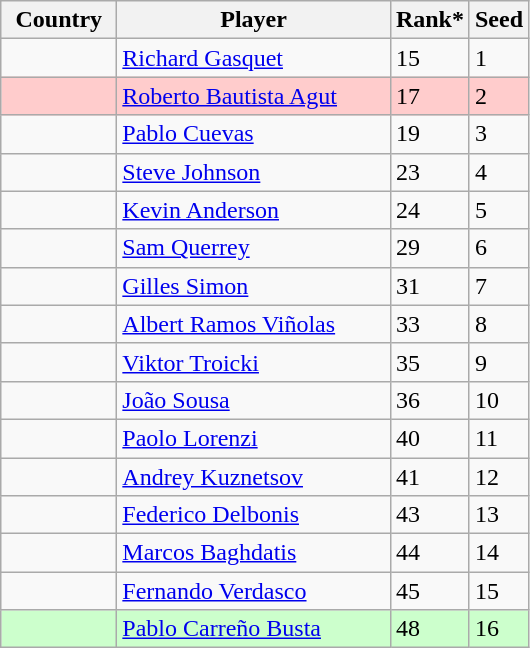<table class="sortable wikitable">
<tr>
<th width="70">Country</th>
<th width="175">Player</th>
<th>Rank*</th>
<th>Seed</th>
</tr>
<tr>
<td></td>
<td><a href='#'>Richard Gasquet</a></td>
<td>15</td>
<td>1</td>
</tr>
<tr style="background:#fcc;">
<td></td>
<td><a href='#'>Roberto Bautista Agut</a></td>
<td>17</td>
<td>2</td>
</tr>
<tr>
<td></td>
<td><a href='#'>Pablo Cuevas</a></td>
<td>19</td>
<td>3</td>
</tr>
<tr>
<td></td>
<td><a href='#'>Steve Johnson</a></td>
<td>23</td>
<td>4</td>
</tr>
<tr>
<td></td>
<td><a href='#'>Kevin Anderson</a></td>
<td>24</td>
<td>5</td>
</tr>
<tr>
<td></td>
<td><a href='#'>Sam Querrey</a></td>
<td>29</td>
<td>6</td>
</tr>
<tr>
<td></td>
<td><a href='#'>Gilles Simon</a></td>
<td>31</td>
<td>7</td>
</tr>
<tr>
<td></td>
<td><a href='#'>Albert Ramos Viñolas</a></td>
<td>33</td>
<td>8</td>
</tr>
<tr>
<td></td>
<td><a href='#'>Viktor Troicki</a></td>
<td>35</td>
<td>9</td>
</tr>
<tr>
<td></td>
<td><a href='#'>João Sousa</a></td>
<td>36</td>
<td>10</td>
</tr>
<tr>
<td></td>
<td><a href='#'>Paolo Lorenzi</a></td>
<td>40</td>
<td>11</td>
</tr>
<tr>
<td></td>
<td><a href='#'>Andrey Kuznetsov</a></td>
<td>41</td>
<td>12</td>
</tr>
<tr>
<td></td>
<td><a href='#'>Federico Delbonis</a></td>
<td>43</td>
<td>13</td>
</tr>
<tr>
<td></td>
<td><a href='#'>Marcos Baghdatis</a></td>
<td>44</td>
<td>14</td>
</tr>
<tr>
<td></td>
<td><a href='#'>Fernando Verdasco</a></td>
<td>45</td>
<td>15</td>
</tr>
<tr style="background:#cfc;">
<td></td>
<td><a href='#'>Pablo Carreño Busta</a></td>
<td>48</td>
<td>16</td>
</tr>
</table>
